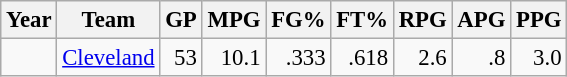<table class="wikitable sortable" style="font-size:95%; text-align:right;">
<tr>
<th>Year</th>
<th>Team</th>
<th>GP</th>
<th>MPG</th>
<th>FG%</th>
<th>FT%</th>
<th>RPG</th>
<th>APG</th>
<th>PPG</th>
</tr>
<tr>
<td style="text-align:left;"></td>
<td style="text-align:left;"><a href='#'>Cleveland</a></td>
<td>53</td>
<td>10.1</td>
<td>.333</td>
<td>.618</td>
<td>2.6</td>
<td>.8</td>
<td>3.0</td>
</tr>
</table>
